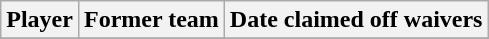<table class="wikitable">
<tr>
<th>Player</th>
<th>Former team</th>
<th>Date claimed off waivers</th>
</tr>
<tr>
</tr>
</table>
